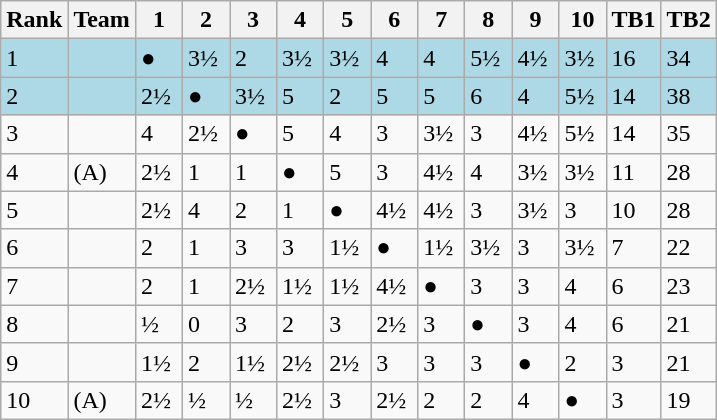<table class="wikitable">
<tr>
<th>Rank</th>
<th>Team</th>
<th style="width:1.5em;">1</th>
<th style="width:1.5em;">2</th>
<th style="width:1.5em;">3</th>
<th style="width:1.5em;">4</th>
<th style="width:1.5em;">5</th>
<th style="width:1.5em;">6</th>
<th style="width:1.5em;">7</th>
<th style="width:1.5em;">8</th>
<th style="width:1.5em;">9</th>
<th style="width:1.5em;">10</th>
<th>TB1</th>
<th>TB2</th>
</tr>
<tr style="background:lightblue">
<td>1</td>
<td></td>
<td>●</td>
<td>3½</td>
<td>2</td>
<td>3½</td>
<td>3½</td>
<td>4</td>
<td>4</td>
<td>5½</td>
<td>4½</td>
<td>3½</td>
<td>16</td>
<td>34</td>
</tr>
<tr style="background:lightblue">
<td>2</td>
<td></td>
<td>2½</td>
<td>●</td>
<td>3½</td>
<td>5</td>
<td>2</td>
<td>5</td>
<td>5</td>
<td>6</td>
<td>4</td>
<td>5½</td>
<td>14</td>
<td>38</td>
</tr>
<tr>
<td>3</td>
<td></td>
<td>4</td>
<td>2½</td>
<td>●</td>
<td>5</td>
<td>4</td>
<td>3</td>
<td>3½</td>
<td>3</td>
<td>4½</td>
<td>5½</td>
<td>14</td>
<td>35</td>
</tr>
<tr>
<td>4</td>
<td> (A)</td>
<td>2½</td>
<td>1</td>
<td>1</td>
<td>●</td>
<td>5</td>
<td>3</td>
<td>4½</td>
<td>4</td>
<td>3½</td>
<td>3½</td>
<td>11</td>
<td>28</td>
</tr>
<tr>
<td>5</td>
<td></td>
<td>2½</td>
<td>4</td>
<td>2</td>
<td>1</td>
<td>●</td>
<td>4½</td>
<td>4½</td>
<td>3</td>
<td>3½</td>
<td>3</td>
<td>10</td>
<td>28</td>
</tr>
<tr>
<td>6</td>
<td></td>
<td>2</td>
<td>1</td>
<td>3</td>
<td>3</td>
<td>1½</td>
<td>●</td>
<td>1½</td>
<td>3½</td>
<td>3</td>
<td>3½</td>
<td>7</td>
<td>22</td>
</tr>
<tr>
<td>7</td>
<td></td>
<td>2</td>
<td>1</td>
<td>2½</td>
<td>1½</td>
<td>1½</td>
<td>4½</td>
<td>●</td>
<td>3</td>
<td>3</td>
<td>4</td>
<td>6</td>
<td>23</td>
</tr>
<tr>
<td>8</td>
<td></td>
<td>½</td>
<td>0</td>
<td>3</td>
<td>2</td>
<td>3</td>
<td>2½</td>
<td>3</td>
<td>●</td>
<td>3</td>
<td>4</td>
<td>6</td>
<td>21</td>
</tr>
<tr>
<td>9</td>
<td></td>
<td>1½</td>
<td>2</td>
<td>1½</td>
<td>2½</td>
<td>2½</td>
<td>3</td>
<td>3</td>
<td>3</td>
<td>●</td>
<td>2</td>
<td>3</td>
<td>21</td>
</tr>
<tr>
<td>10</td>
<td> (A)</td>
<td>2½</td>
<td>½</td>
<td>½</td>
<td>2½</td>
<td>3</td>
<td>2½</td>
<td>2</td>
<td>2</td>
<td>4</td>
<td>●</td>
<td>3</td>
<td>19</td>
</tr>
</table>
